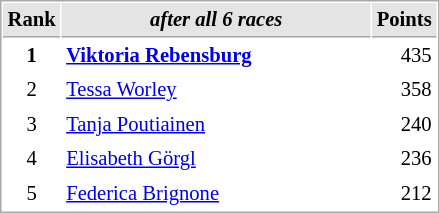<table cellspacing="1" cellpadding="3" style="border:1px solid #AAAAAA;font-size:86%">
<tr bgcolor="#E4E4E4">
<th style="border-bottom:1px solid #AAAAAA" width=10>Rank</th>
<th style="border-bottom:1px solid #AAAAAA" width=200><strong><em>after all 6 races</em></strong></th>
<th style="border-bottom:1px solid #AAAAAA" width=20>Points</th>
</tr>
<tr>
<td align="center"><strong>1</strong></td>
<td> <strong><a href='#'>Viktoria Rebensburg</a></strong></td>
<td align="right">435</td>
</tr>
<tr>
<td align="center">2</td>
<td> <a href='#'>Tessa Worley</a></td>
<td align="right">358</td>
</tr>
<tr>
<td align="center">3</td>
<td> <a href='#'>Tanja Poutiainen</a></td>
<td align="right">240</td>
</tr>
<tr>
<td align="center">4</td>
<td> <a href='#'>Elisabeth Görgl</a></td>
<td align="right">236</td>
</tr>
<tr>
<td align="center">5</td>
<td> <a href='#'>Federica Brignone</a></td>
<td align="right">212</td>
</tr>
</table>
